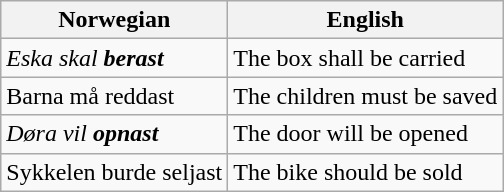<table class="wikitable">
<tr>
<th>Norwegian</th>
<th>English</th>
</tr>
<tr>
<td><em>Eska skal <strong>berast<strong><em></td>
<td>The box shall be carried</td>
</tr>
<tr>
<td></em>Barna må </strong>reddast</em></strong></td>
<td>The children must be saved</td>
</tr>
<tr>
<td><em>Døra vil <strong>opnast<strong><em></td>
<td>The door will be opened</td>
</tr>
<tr>
<td></em>Sykkelen burde </strong>seljast</em></strong></td>
<td>The bike should be sold</td>
</tr>
</table>
